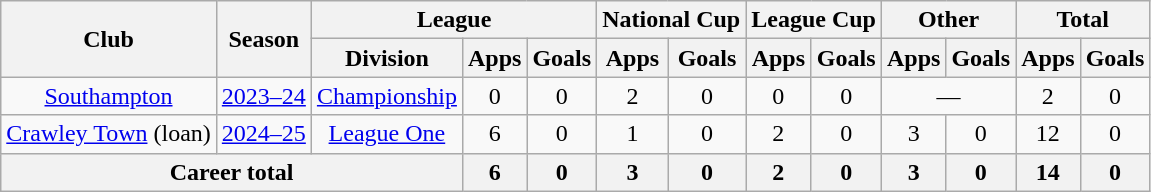<table class=wikitable style=text-align:center>
<tr>
<th rowspan=2>Club</th>
<th rowspan=2>Season</th>
<th colspan=3>League</th>
<th colspan=2>National Cup</th>
<th colspan=2>League Cup</th>
<th colspan=2>Other</th>
<th colspan=2>Total</th>
</tr>
<tr>
<th>Division</th>
<th>Apps</th>
<th>Goals</th>
<th>Apps</th>
<th>Goals</th>
<th>Apps</th>
<th>Goals</th>
<th>Apps</th>
<th>Goals</th>
<th>Apps</th>
<th>Goals</th>
</tr>
<tr>
<td><a href='#'>Southampton</a></td>
<td><a href='#'>2023–24</a></td>
<td><a href='#'>Championship</a></td>
<td>0</td>
<td>0</td>
<td>2</td>
<td>0</td>
<td>0</td>
<td>0</td>
<td colspan="2">—</td>
<td>2</td>
<td>0</td>
</tr>
<tr>
<td><a href='#'>Crawley Town</a> (loan)</td>
<td><a href='#'>2024–25</a></td>
<td><a href='#'>League One</a></td>
<td>6</td>
<td>0</td>
<td>1</td>
<td>0</td>
<td>2</td>
<td>0</td>
<td>3</td>
<td>0</td>
<td>12</td>
<td>0</td>
</tr>
<tr>
<th colspan=3>Career total</th>
<th>6</th>
<th>0</th>
<th>3</th>
<th>0</th>
<th>2</th>
<th>0</th>
<th>3</th>
<th>0</th>
<th>14</th>
<th>0</th>
</tr>
</table>
